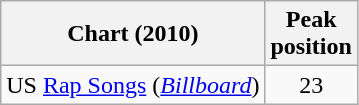<table class="wikitable sortable">
<tr>
<th scope="col">Chart (2010)</th>
<th scope="col">Peak<br>position</th>
</tr>
<tr>
<td>US <a href='#'>Rap Songs</a> (<a href='#'><em>Billboard</em></a>)</td>
<td style="text-align:center;">23</td>
</tr>
</table>
